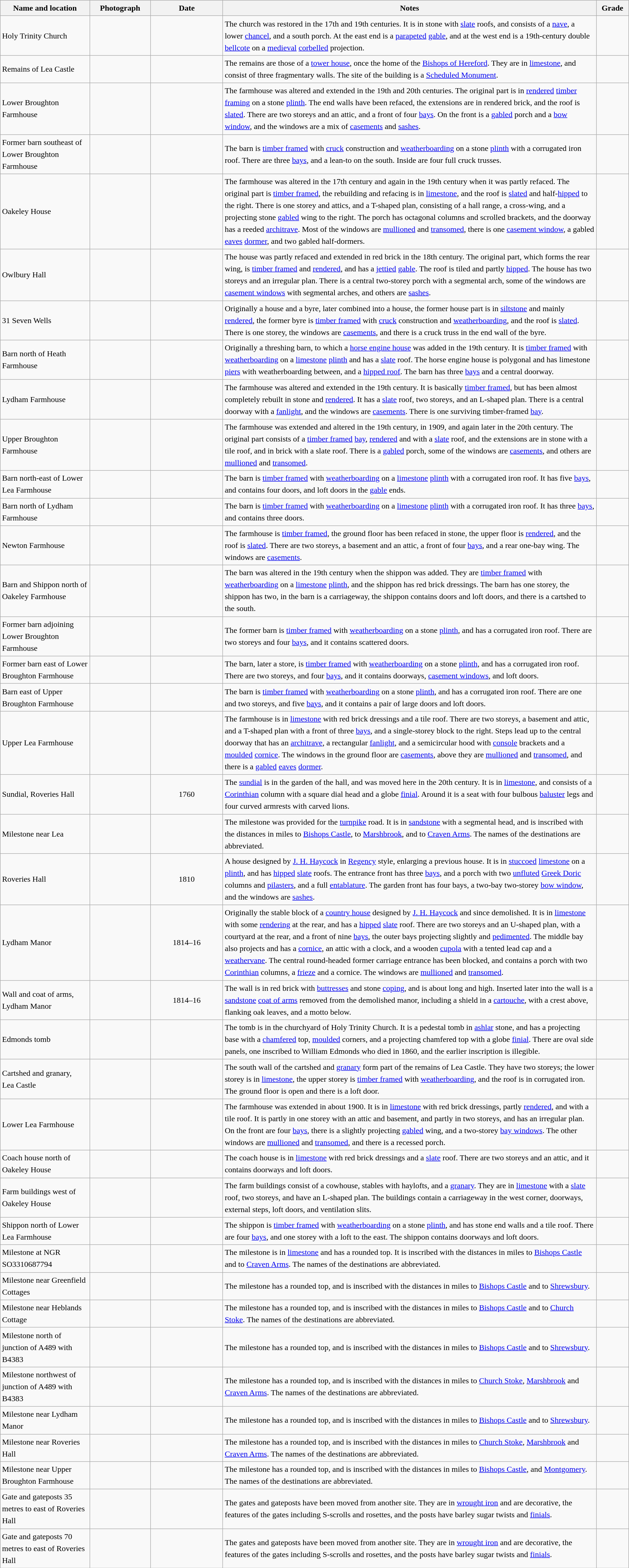<table class="wikitable sortable plainrowheaders" style="width:100%; border:0; text-align:left; line-height:150%;">
<tr>
<th scope="col"  style="width:150px">Name and location</th>
<th scope="col"  style="width:100px" class="unsortable">Photograph</th>
<th scope="col"  style="width:120px">Date</th>
<th scope="col"  style="width:650px" class="unsortable">Notes</th>
<th scope="col"  style="width:50px">Grade</th>
</tr>
<tr>
<td>Holy Trinity Church<br><small></small></td>
<td></td>
<td align="center"></td>
<td>The church was restored in the 17th and 19th centuries.  It is in stone with <a href='#'>slate</a> roofs, and consists of a <a href='#'>nave</a>, a lower <a href='#'>chancel</a>, and a south porch.  At the east end is a <a href='#'>parapeted</a> <a href='#'>gable</a>, and at the west end is a 19th-century double <a href='#'>bellcote</a> on a <a href='#'>medieval</a> <a href='#'>corbelled</a> projection.</td>
<td align="center" ></td>
</tr>
<tr>
<td>Remains of Lea Castle<br><small></small></td>
<td></td>
<td align="center"></td>
<td>The remains are those of a <a href='#'>tower house</a>, once the home of the <a href='#'>Bishops of Hereford</a>.  They are in <a href='#'>limestone</a>, and consist of three fragmentary walls.  The site of the building is a <a href='#'>Scheduled Monument</a>.</td>
<td align="center" ></td>
</tr>
<tr>
<td>Lower Broughton Farmhouse<br><small></small></td>
<td></td>
<td align="center"></td>
<td>The farmhouse was altered and extended in the 19th and 20th centuries.  The original part is in <a href='#'>rendered</a> <a href='#'>timber framing</a> on a stone <a href='#'>plinth</a>. The end walls have been refaced, the extensions are in rendered brick, and the roof is <a href='#'>slated</a>.  There are two storeys and an attic, and a front of four <a href='#'>bays</a>.  On the front is a <a href='#'>gabled</a> porch and a <a href='#'>bow window</a>, and the windows are a mix of <a href='#'>casements</a> and <a href='#'>sashes</a>.</td>
<td align="center" ></td>
</tr>
<tr>
<td>Former barn southeast of Lower Broughton Farmhouse<br><small></small></td>
<td></td>
<td align="center"></td>
<td>The barn is <a href='#'>timber framed</a> with <a href='#'>cruck</a> construction and <a href='#'>weatherboarding</a> on a stone <a href='#'>plinth</a> with a corrugated iron roof.  There are three <a href='#'>bays</a>, and a lean-to on the south.  Inside are four full cruck trusses.</td>
<td align="center" ></td>
</tr>
<tr>
<td>Oakeley House<br><small></small></td>
<td></td>
<td align="center"></td>
<td>The farmhouse was altered in the 17th century and again in the 19th century when it was partly refaced.  The original part is <a href='#'>timber framed</a>, the rebuilding and refacing is in <a href='#'>limestone</a>, and the roof is <a href='#'>slated</a> and half-<a href='#'>hipped</a> to the right.  There is one storey and attics, and a T-shaped plan, consisting of a hall range, a cross-wing, and a projecting stone <a href='#'>gabled</a> wing to the right.  The porch has octagonal columns and scrolled brackets, and the doorway has a reeded <a href='#'>architrave</a>.  Most of the windows are <a href='#'>mullioned</a> and <a href='#'>transomed</a>, there is one <a href='#'>casement window</a>, a gabled <a href='#'>eaves</a> <a href='#'>dormer</a>, and two gabled half-dormers.</td>
<td align="center" ></td>
</tr>
<tr>
<td>Owlbury Hall<br><small></small></td>
<td></td>
<td align="center"></td>
<td>The house was partly refaced and extended in red brick in the 18th century.  The original part, which forms the rear wing, is <a href='#'>timber framed</a> and <a href='#'>rendered</a>, and has a <a href='#'>jettied</a> <a href='#'>gable</a>.  The roof is tiled and partly <a href='#'>hipped</a>.  The house has two storeys and an irregular plan.  There is a central two-storey porch with a segmental arch, some of the windows are <a href='#'>casement windows</a> with segmental arches, and others are <a href='#'>sashes</a>.</td>
<td align="center" ></td>
</tr>
<tr>
<td>31 Seven Wells<br><small></small></td>
<td></td>
<td align="center"></td>
<td>Originally a house and a byre, later combined into a house, the former house part is in <a href='#'>siltstone</a> and mainly <a href='#'>rendered</a>, the former byre is <a href='#'>timber framed</a> with <a href='#'>cruck</a> construction and <a href='#'>weatherboarding</a>, and the roof is <a href='#'>slated</a>.  There is one storey, the windows are <a href='#'>casements</a>, and there is a cruck truss in the end wall of the byre.</td>
<td align="center" ></td>
</tr>
<tr>
<td>Barn north of Heath Farmhouse<br><small></small></td>
<td></td>
<td align="center"></td>
<td>Originally a threshing barn, to which a <a href='#'>horse engine house</a> was added in the 19th century.  It is <a href='#'>timber framed</a> with <a href='#'>weatherboarding</a> on a <a href='#'>limestone</a> <a href='#'>plinth</a> and has a <a href='#'>slate</a> roof.  The horse engine house is polygonal and has limestone <a href='#'>piers</a> with weatherboarding between, and a <a href='#'>hipped roof</a>.  The barn has three <a href='#'>bays</a> and a central doorway.</td>
<td align="center" ></td>
</tr>
<tr>
<td>Lydham Farmhouse<br><small></small></td>
<td></td>
<td align="center"></td>
<td>The farmhouse was altered and extended in the 19th century.  It is basically <a href='#'>timber framed</a>, but has been almost completely rebuilt in stone and <a href='#'>rendered</a>.  It has a <a href='#'>slate</a> roof, two storeys, and an L-shaped plan.  There is a central doorway with a <a href='#'>fanlight</a>, and the windows are <a href='#'>casements</a>.  There is one surviving timber-framed <a href='#'>bay</a>.</td>
<td align="center" ></td>
</tr>
<tr>
<td>Upper Broughton Farmhouse<br><small></small></td>
<td></td>
<td align="center"></td>
<td>The farmhouse was extended and altered in the 19th century, in 1909, and again later in the 20th century.  The original part consists of a <a href='#'>timber framed</a> <a href='#'>bay</a>, <a href='#'>rendered</a> and with a <a href='#'>slate</a> roof, and the extensions are in stone with a tile roof, and in brick with a slate roof.  There is a <a href='#'>gabled</a> porch, some of the windows are <a href='#'>casements</a>, and others are <a href='#'>mullioned</a> and <a href='#'>transomed</a>.</td>
<td align="center" ></td>
</tr>
<tr>
<td>Barn north-east of Lower Lea Farmhouse<br><small></small></td>
<td></td>
<td align="center"></td>
<td>The barn is <a href='#'>timber framed</a> with <a href='#'>weatherboarding</a> on a <a href='#'>limestone</a> <a href='#'>plinth</a> with a corrugated iron roof.  It has five <a href='#'>bays</a>, and contains four doors, and loft doors in the <a href='#'>gable</a> ends.</td>
<td align="center" ></td>
</tr>
<tr>
<td>Barn north of Lydham Farmhouse<br><small></small></td>
<td></td>
<td align="center"></td>
<td>The barn is <a href='#'>timber framed</a> with <a href='#'>weatherboarding</a> on a <a href='#'>limestone</a> <a href='#'>plinth</a> with a corrugated iron roof.  It has three <a href='#'>bays</a>, and contains three doors.</td>
<td align="center" ></td>
</tr>
<tr>
<td>Newton Farmhouse<br><small></small></td>
<td></td>
<td align="center"></td>
<td>The farmhouse is <a href='#'>timber framed</a>, the ground floor has been refaced in stone, the upper floor is <a href='#'>rendered</a>, and the roof is <a href='#'>slated</a>.  There are two storeys, a basement and an attic, a front of four <a href='#'>bays</a>, and a rear one-bay wing.  The windows are <a href='#'>casements</a>.</td>
<td align="center" ></td>
</tr>
<tr>
<td>Barn and Shippon north of Oakeley Farmhouse<br><small></small></td>
<td></td>
<td align="center"></td>
<td>The barn was altered in the 19th century when the shippon was added.  They are <a href='#'>timber framed</a> with <a href='#'>weatherboarding</a> on a  <a href='#'>limestone</a> <a href='#'>plinth</a>, and the shippon has red brick dressings.  The barn has one storey, the shippon has two, in the barn is a carriageway, the shippon contains doors and loft doors, and there is a cartshed to the south.</td>
<td align="center" ></td>
</tr>
<tr>
<td>Former barn adjoining Lower Broughton Farmhouse<br><small></small></td>
<td></td>
<td align="center"></td>
<td>The former barn is <a href='#'>timber framed</a> with <a href='#'>weatherboarding</a> on a stone <a href='#'>plinth</a>, and has a corrugated iron roof.  There are two storeys and four <a href='#'>bays</a>, and it contains scattered doors.</td>
<td align="center" ></td>
</tr>
<tr>
<td>Former barn east of Lower Broughton Farmhouse<br><small></small></td>
<td></td>
<td align="center"></td>
<td>The barn, later a store, is <a href='#'>timber framed</a> with <a href='#'>weatherboarding</a> on a stone <a href='#'>plinth</a>, and has a corrugated iron roof. There are two storeys, and four <a href='#'>bays</a>, and it contains doorways, <a href='#'>casement windows</a>, and loft doors.</td>
<td align="center" ></td>
</tr>
<tr>
<td>Barn east of Upper Broughton Farmhouse<br><small></small></td>
<td></td>
<td align="center"></td>
<td>The barn is <a href='#'>timber framed</a> with <a href='#'>weatherboarding</a> on a stone <a href='#'>plinth</a>, and has a corrugated iron roof.  There are one and two storeys, and five <a href='#'>bays</a>, and it contains a pair of large doors and loft doors.</td>
<td align="center" ></td>
</tr>
<tr>
<td>Upper Lea Farmhouse<br><small></small></td>
<td></td>
<td align="center"></td>
<td>The farmhouse is in <a href='#'>limestone</a> with red brick dressings and a tile roof.  There are two storeys, a basement and attic, and a T-shaped plan with a front of three <a href='#'>bays</a>, and a single-storey block to the right.  Steps lead up to the central doorway that has an <a href='#'>architrave</a>, a rectangular <a href='#'>fanlight</a>, and a semicircular hood with <a href='#'>console</a> brackets and a <a href='#'>moulded</a> <a href='#'>cornice</a>.  The windows in the ground floor are <a href='#'>casements</a>, above they are <a href='#'>mullioned</a> and <a href='#'>transomed</a>, and there is a <a href='#'>gabled</a> <a href='#'>eaves</a> <a href='#'>dormer</a>.</td>
<td align="center" ></td>
</tr>
<tr>
<td>Sundial, Roveries Hall<br><small></small></td>
<td></td>
<td align="center">1760</td>
<td>The <a href='#'>sundial</a> is in the garden of the hall, and was moved here in the 20th century.  It is in <a href='#'>limestone</a>, and consists of a <a href='#'>Corinthian</a> column with a square dial head and a globe <a href='#'>finial</a>.  Around it is a seat with four bulbous <a href='#'>baluster</a> legs and four curved armrests with carved lions.</td>
<td align="center" ></td>
</tr>
<tr>
<td>Milestone near Lea<br><small></small></td>
<td></td>
<td align="center"></td>
<td>The milestone was provided for the <a href='#'>turnpike</a> road.  It is in <a href='#'>sandstone</a> with a segmental head, and is inscribed with the distances in miles to <a href='#'>Bishops Castle</a>, to <a href='#'>Marshbrook</a>, and to <a href='#'>Craven Arms</a>.  The names of the destinations are abbreviated.</td>
<td align="center" ></td>
</tr>
<tr>
<td>Roveries Hall<br><small></small></td>
<td></td>
<td align="center">1810</td>
<td>A house designed by <a href='#'>J. H. Haycock</a> in <a href='#'>Regency</a> style, enlarging a previous house.  It is in <a href='#'>stuccoed</a> <a href='#'>limestone</a> on a <a href='#'>plinth</a>, and has <a href='#'>hipped</a> <a href='#'>slate</a> roofs.  The entrance front has three <a href='#'>bays</a>, and a porch with two <a href='#'>unfluted</a> <a href='#'>Greek Doric</a> columns and <a href='#'>pilasters</a>, and a full <a href='#'>entablature</a>.  The garden front has four bays, a two-bay two-storey <a href='#'>bow window</a>, and the windows are <a href='#'>sashes</a>.</td>
<td align="center" ></td>
</tr>
<tr>
<td>Lydham Manor<br><small></small></td>
<td></td>
<td align="center">1814–16</td>
<td>Originally the stable block of a <a href='#'>country house</a> designed by <a href='#'>J. H. Haycock</a> and since demolished.  It is in <a href='#'>limestone</a> with some <a href='#'>rendering</a> at the rear, and has a <a href='#'>hipped</a> <a href='#'>slate</a> roof.  There are two storeys and an U-shaped plan, with a courtyard at the rear, and a front of nine <a href='#'>bays</a>, the outer bays projecting slightly and <a href='#'>pedimented</a>.  The middle bay also projects and has a <a href='#'>cornice</a>, an attic with a clock, and a wooden <a href='#'>cupola</a> with a tented lead cap and a <a href='#'>weathervane</a>.  The central round-headed former carriage entrance has been blocked, and contains a porch with two <a href='#'>Corinthian</a> columns, a <a href='#'>frieze</a> and a cornice.  The windows are <a href='#'>mullioned</a> and <a href='#'>transomed</a>.</td>
<td align="center" ></td>
</tr>
<tr>
<td>Wall and coat of arms,<br>Lydham Manor<br><small></small></td>
<td></td>
<td align="center">1814–16</td>
<td>The wall is in red brick with <a href='#'>buttresses</a> and stone <a href='#'>coping</a>, and is about  long and  high.  Inserted later into the wall is a <a href='#'>sandstone</a> <a href='#'>coat of arms</a> removed from the demolished manor, including a shield in a <a href='#'>cartouche</a>, with a crest above, flanking oak leaves, and a motto below.</td>
<td align="center" ></td>
</tr>
<tr>
<td>Edmonds tomb<br><small></small></td>
<td></td>
<td align="center"></td>
<td>The tomb is in the churchyard of Holy Trinity Church.  It is a pedestal tomb in <a href='#'>ashlar</a> stone, and has a projecting base with a <a href='#'>chamfered</a> top, <a href='#'>moulded</a> corners, and a projecting chamfered top with a globe <a href='#'>finial</a>.  There are oval side panels, one inscribed to William Edmonds who died in 1860, and the earlier inscription is illegible.</td>
<td align="center" ></td>
</tr>
<tr>
<td>Cartshed and granary,<br>Lea Castle<br><small></small></td>
<td></td>
<td align="center"></td>
<td>The south wall of the cartshed and <a href='#'>granary</a> form part of the remains of Lea Castle.  They have two storeys; the lower storey is in <a href='#'>limestone</a>, the upper storey is <a href='#'>timber framed</a> with <a href='#'>weatherboarding</a>, and the roof is in corrugated iron.  The ground floor is open and there is a loft door.</td>
<td align="center" ></td>
</tr>
<tr>
<td>Lower Lea Farmhouse<br><small></small></td>
<td></td>
<td align="center"></td>
<td>The farmhouse was extended in about 1900.  It is in <a href='#'>limestone</a> with red brick dressings, partly <a href='#'>rendered</a>, and with a tile roof.  It is partly in one storey with an attic and basement, and partly in two storeys, and has an irregular plan.  On the front are four <a href='#'>bays</a>, there is a slightly projecting <a href='#'>gabled</a> wing, and a two-storey <a href='#'>bay windows</a>.  The other windows are <a href='#'>mullioned</a> and <a href='#'>transomed</a>, and there is a recessed porch.</td>
<td align="center" ></td>
</tr>
<tr>
<td>Coach house north of Oakeley House<br><small></small></td>
<td></td>
<td align="center"></td>
<td>The coach house is in <a href='#'>limestone</a> with red brick dressings and a <a href='#'>slate</a> roof.  There are two storeys and an attic, and it contains doorways and loft doors.</td>
<td align="center" ></td>
</tr>
<tr>
<td>Farm buildings west of Oakeley House<br><small></small></td>
<td></td>
<td align="center"></td>
<td>The farm buildings consist of a cowhouse, stables with haylofts, and a <a href='#'>granary</a>.  They are in <a href='#'>limestone</a> with a <a href='#'>slate</a> roof, two storeys, and have an L-shaped plan.  The buildings contain a carriageway in the west corner, doorways, external steps, loft doors, and ventilation slits.</td>
<td align="center" ></td>
</tr>
<tr>
<td>Shippon north of Lower Lea Farmhouse<br><small></small></td>
<td></td>
<td align="center"></td>
<td>The shippon is <a href='#'>timber framed</a> with <a href='#'>weatherboarding</a> on a stone <a href='#'>plinth</a>, and has stone end walls and a tile roof.  There are four <a href='#'>bays</a>, and one storey with a loft to the east.  The shippon contains doorways and loft doors.</td>
<td align="center" ></td>
</tr>
<tr>
<td>Milestone at NGR SO3310687794<br><small></small></td>
<td></td>
<td align="center"></td>
<td>The milestone is in <a href='#'>limestone</a> and has a rounded top.  It is inscribed with the distances in miles to <a href='#'>Bishops Castle</a> and to <a href='#'>Craven Arms</a>.  The names of the destinations are abbreviated.</td>
<td align="center" ></td>
</tr>
<tr>
<td>Milestone near Greenfield Cottages<br><small></small></td>
<td></td>
<td align="center"></td>
<td>The milestone has a rounded top, and is inscribed with the distances in miles to <a href='#'>Bishops Castle</a> and to <a href='#'>Shrewsbury</a>.</td>
<td align="center" ></td>
</tr>
<tr>
<td>Milestone near Heblands Cottage<br><small></small></td>
<td></td>
<td align="center"></td>
<td>The milestone has a rounded top, and is inscribed with the distances in miles to <a href='#'>Bishops Castle</a> and to <a href='#'>Church Stoke</a>.  The names of the destinations are abbreviated.</td>
<td align="center" ></td>
</tr>
<tr>
<td>Milestone north of junction of A489 with B4383<br><small></small></td>
<td></td>
<td align="center"></td>
<td>The milestone has a rounded top, and is inscribed with the distances in miles to <a href='#'>Bishops Castle</a> and to <a href='#'>Shrewsbury</a>.</td>
<td align="center" ></td>
</tr>
<tr>
<td>Milestone northwest of junction of A489 with B4383<br><small></small></td>
<td></td>
<td align="center"></td>
<td>The milestone has a rounded top, and is inscribed with the distances in miles to <a href='#'>Church Stoke</a>, <a href='#'>Marshbrook</a> and <a href='#'>Craven Arms</a>.  The names of the destinations are abbreviated.</td>
<td align="center" ></td>
</tr>
<tr>
<td>Milestone near Lydham Manor<br><small></small></td>
<td></td>
<td align="center"></td>
<td>The milestone has a rounded top, and is inscribed with the distances in miles to <a href='#'>Bishops Castle</a> and to <a href='#'>Shrewsbury</a>.</td>
<td align="center" ></td>
</tr>
<tr>
<td>Milestone near Roveries Hall<br><small></small></td>
<td></td>
<td align="center"></td>
<td>The milestone has a rounded top, and is inscribed with the distances in miles to <a href='#'>Church Stoke</a>, <a href='#'>Marshbrook</a> and <a href='#'>Craven Arms</a>.  The names of the destinations are abbreviated.</td>
<td align="center" ></td>
</tr>
<tr>
<td>Milestone near Upper Broughton Farmhouse<br><small></small></td>
<td></td>
<td align="center"></td>
<td>The milestone has a rounded top, and is inscribed with the distances in miles to <a href='#'>Bishops Castle</a>, and <a href='#'>Montgomery</a>.  The names of the destinations are abbreviated.</td>
<td align="center" ></td>
</tr>
<tr>
<td>Gate and gateposts 35 metres to east of Roveries Hall<br><small></small></td>
<td></td>
<td align="center"></td>
<td>The gates and gateposts have been moved from another site.  They are in <a href='#'>wrought iron</a> and are decorative, the features of the gates including S-scrolls and rosettes, and the posts have barley sugar twists and <a href='#'>finials</a>.</td>
<td align="center" ></td>
</tr>
<tr>
<td>Gate and gateposts 70 metres to east of Roveries Hall<br><small></small></td>
<td></td>
<td align="center"></td>
<td>The gates and gateposts have been moved from another site.  They are in <a href='#'>wrought iron</a> and are decorative, the features of the gates including S-scrolls and rosettes, and the posts have barley sugar twists and <a href='#'>finials</a>.</td>
<td align="center" ></td>
</tr>
<tr>
</tr>
</table>
